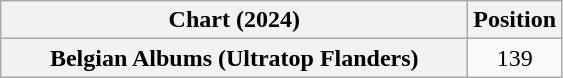<table class="wikitable sortable plainrowheaders" style="text-align:center">
<tr>
<th scope="col" style="width:19em">Chart (2024)</th>
<th scope="col">Position</th>
</tr>
<tr>
<th scope="row">Belgian Albums (Ultratop Flanders)</th>
<td>139</td>
</tr>
</table>
